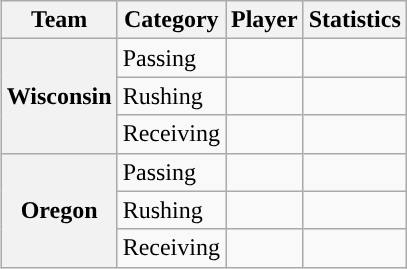<table class="wikitable" style="float:right">
<tr>
<th>Team</th>
<th>Category</th>
<th>Player</th>
<th>Statistics</th>
</tr>
<tr>
<th rowspan=3>Wisconsin</th>
<td>Passing</td>
<td></td>
<td></td>
</tr>
<tr>
<td>Rushing</td>
<td></td>
<td></td>
</tr>
<tr>
<td>Receiving</td>
<td></td>
<td></td>
</tr>
<tr>
<th rowspan=3>Oregon</th>
<td>Passing</td>
<td></td>
<td></td>
</tr>
<tr>
<td>Rushing</td>
<td></td>
<td></td>
</tr>
<tr>
<td>Receiving</td>
<td></td>
<td></td>
</tr>
</table>
